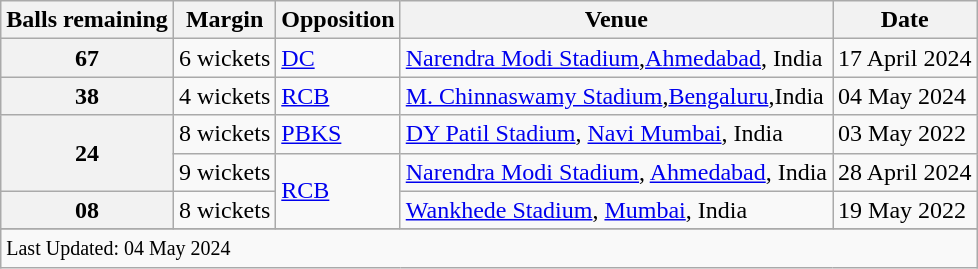<table class="wikitable">
<tr>
<th>Balls remaining</th>
<th>Margin</th>
<th>Opposition</th>
<th>Venue</th>
<th>Date</th>
</tr>
<tr>
<th>67</th>
<td>6 wickets</td>
<td><a href='#'>DC</a></td>
<td><a href='#'>Narendra Modi Stadium</a>,<a href='#'>Ahmedabad</a>, India</td>
<td>17 April 2024</td>
</tr>
<tr>
<th>38</th>
<td>4 wickets</td>
<td><a href='#'>RCB</a></td>
<td><a href='#'>M. Chinnaswamy Stadium</a>,<a href='#'>Bengaluru</a>,India</td>
<td>04 May 2024</td>
</tr>
<tr>
<th rowspan="2">24</th>
<td>8 wickets</td>
<td><a href='#'>PBKS</a></td>
<td><a href='#'>DY Patil Stadium</a>, <a href='#'>Navi Mumbai</a>, India</td>
<td>03 May 2022</td>
</tr>
<tr>
<td>9 wickets</td>
<td rowspan="2"><a href='#'>RCB</a></td>
<td><a href='#'>Narendra Modi Stadium</a>, <a href='#'>Ahmedabad</a>, India</td>
<td>28 April 2024</td>
</tr>
<tr>
<th>08</th>
<td>8 wickets</td>
<td><a href='#'>Wankhede Stadium</a>, <a href='#'>Mumbai</a>, India</td>
<td>19 May 2022</td>
</tr>
<tr>
</tr>
<tr class=sortbottom>
<td colspan=5><small>Last Updated: 04 May 2024</small></td>
</tr>
</table>
